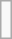<table class="wikitable" style="text-align:center">
<tr>
<td colspan="7"><br></td>
</tr>
</table>
